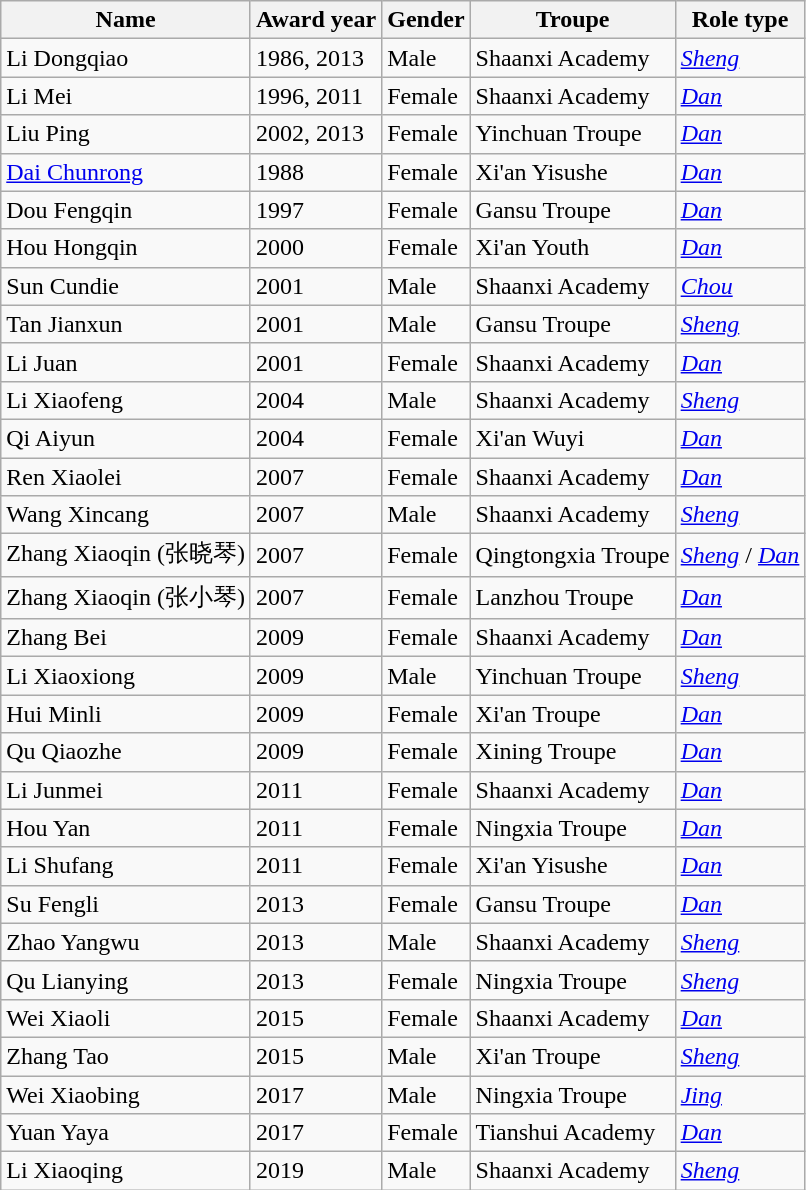<table class="wikitable sortable">
<tr>
<th>Name</th>
<th>Award year</th>
<th>Gender</th>
<th>Troupe</th>
<th>Role type</th>
</tr>
<tr>
<td>Li Dongqiao</td>
<td>1986, 2013</td>
<td>Male</td>
<td>Shaanxi Academy</td>
<td><em><a href='#'>Sheng</a></em></td>
</tr>
<tr>
<td>Li Mei</td>
<td>1996, 2011</td>
<td>Female</td>
<td>Shaanxi Academy</td>
<td><em><a href='#'>Dan</a></em></td>
</tr>
<tr>
<td>Liu Ping</td>
<td>2002, 2013</td>
<td>Female</td>
<td>Yinchuan Troupe</td>
<td><em><a href='#'>Dan</a></em></td>
</tr>
<tr>
<td><a href='#'>Dai Chunrong</a></td>
<td>1988</td>
<td>Female</td>
<td>Xi'an Yisushe</td>
<td><em><a href='#'>Dan</a></em></td>
</tr>
<tr>
<td>Dou Fengqin</td>
<td>1997</td>
<td>Female</td>
<td>Gansu Troupe</td>
<td><em><a href='#'>Dan</a></em></td>
</tr>
<tr>
<td>Hou Hongqin</td>
<td>2000</td>
<td>Female</td>
<td>Xi'an Youth</td>
<td><em><a href='#'>Dan</a></em></td>
</tr>
<tr>
<td>Sun Cundie</td>
<td>2001</td>
<td>Male</td>
<td>Shaanxi Academy</td>
<td><em><a href='#'>Chou</a></em></td>
</tr>
<tr>
<td>Tan Jianxun</td>
<td>2001</td>
<td>Male</td>
<td>Gansu Troupe</td>
<td><em><a href='#'>Sheng</a></em></td>
</tr>
<tr>
<td>Li Juan</td>
<td>2001</td>
<td>Female</td>
<td>Shaanxi Academy</td>
<td><em><a href='#'>Dan</a></em></td>
</tr>
<tr>
<td>Li Xiaofeng</td>
<td>2004</td>
<td>Male</td>
<td>Shaanxi Academy</td>
<td><em><a href='#'>Sheng</a></em></td>
</tr>
<tr>
<td>Qi Aiyun</td>
<td>2004</td>
<td>Female</td>
<td>Xi'an Wuyi</td>
<td><em><a href='#'>Dan</a></em></td>
</tr>
<tr>
<td>Ren Xiaolei</td>
<td>2007</td>
<td>Female</td>
<td>Shaanxi Academy</td>
<td><em><a href='#'>Dan</a></em></td>
</tr>
<tr>
<td>Wang Xincang</td>
<td>2007</td>
<td>Male</td>
<td>Shaanxi Academy</td>
<td><em><a href='#'>Sheng</a></em></td>
</tr>
<tr>
<td>Zhang Xiaoqin (张晓琴)</td>
<td>2007</td>
<td>Female</td>
<td>Qingtongxia Troupe</td>
<td><em><a href='#'>Sheng</a></em> / <em><a href='#'>Dan</a></em></td>
</tr>
<tr>
<td>Zhang Xiaoqin (张小琴)</td>
<td>2007</td>
<td>Female</td>
<td>Lanzhou Troupe</td>
<td><em><a href='#'>Dan</a></em></td>
</tr>
<tr>
<td>Zhang Bei</td>
<td>2009</td>
<td>Female</td>
<td>Shaanxi Academy</td>
<td><em><a href='#'>Dan</a></em></td>
</tr>
<tr>
<td>Li Xiaoxiong</td>
<td>2009</td>
<td>Male</td>
<td>Yinchuan Troupe</td>
<td><em><a href='#'>Sheng</a></em></td>
</tr>
<tr>
<td>Hui Minli</td>
<td>2009</td>
<td>Female</td>
<td>Xi'an Troupe</td>
<td><em><a href='#'>Dan</a></em></td>
</tr>
<tr>
<td>Qu Qiaozhe</td>
<td>2009</td>
<td>Female</td>
<td>Xining Troupe</td>
<td><em><a href='#'>Dan</a></em></td>
</tr>
<tr>
<td>Li Junmei</td>
<td>2011</td>
<td>Female</td>
<td>Shaanxi Academy</td>
<td><em><a href='#'>Dan</a></em></td>
</tr>
<tr>
<td>Hou Yan</td>
<td>2011</td>
<td>Female</td>
<td>Ningxia Troupe</td>
<td><em><a href='#'>Dan</a></em></td>
</tr>
<tr>
<td>Li Shufang</td>
<td>2011</td>
<td>Female</td>
<td>Xi'an Yisushe</td>
<td><em><a href='#'>Dan</a></em></td>
</tr>
<tr>
<td>Su Fengli</td>
<td>2013</td>
<td>Female</td>
<td>Gansu Troupe</td>
<td><em><a href='#'>Dan</a></em></td>
</tr>
<tr>
<td>Zhao Yangwu</td>
<td>2013</td>
<td>Male</td>
<td>Shaanxi Academy</td>
<td><em><a href='#'>Sheng</a></em></td>
</tr>
<tr>
<td>Qu Lianying</td>
<td>2013</td>
<td>Female</td>
<td>Ningxia Troupe</td>
<td><em><a href='#'>Sheng</a></em></td>
</tr>
<tr>
<td>Wei Xiaoli</td>
<td>2015</td>
<td>Female</td>
<td>Shaanxi Academy</td>
<td><em><a href='#'>Dan</a></em></td>
</tr>
<tr>
<td>Zhang Tao</td>
<td>2015</td>
<td>Male</td>
<td>Xi'an Troupe</td>
<td><em><a href='#'>Sheng</a></em></td>
</tr>
<tr>
<td>Wei Xiaobing</td>
<td>2017</td>
<td>Male</td>
<td>Ningxia Troupe</td>
<td><em><a href='#'>Jing</a></em></td>
</tr>
<tr>
<td>Yuan Yaya</td>
<td>2017</td>
<td>Female</td>
<td>Tianshui Academy</td>
<td><em><a href='#'>Dan</a></em></td>
</tr>
<tr>
<td>Li Xiaoqing</td>
<td>2019</td>
<td>Male</td>
<td>Shaanxi Academy</td>
<td><em><a href='#'>Sheng</a></em></td>
</tr>
</table>
